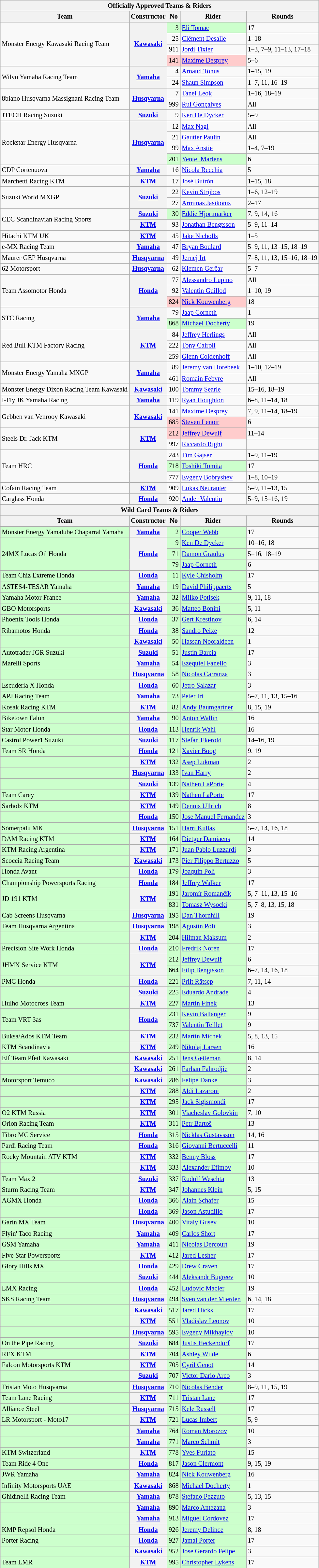<table class="wikitable" style="font-size: 85%;">
<tr>
<th colspan=5><strong>Officially Approved Teams & Riders</strong></th>
</tr>
<tr>
<th>Team</th>
<th>Constructor</th>
<th>No</th>
<th>Rider</th>
<th>Rounds</th>
</tr>
<tr>
<td rowspan=4>Monster Energy Kawasaki Racing Team</td>
<th rowspan=4><a href='#'>Kawasaki</a></th>
<td style="background:#ccffcc;" align=right>3</td>
<td style="background:#ccffcc;"> <a href='#'>Eli Tomac</a></td>
<td>17</td>
</tr>
<tr>
<td align="right">25</td>
<td> <a href='#'>Clément Desalle</a></td>
<td>1–18</td>
</tr>
<tr>
<td align="right">911</td>
<td> <a href='#'>Jordi Tixier</a></td>
<td>1–3, 7–9, 11–13, 17–18</td>
</tr>
<tr>
<td style="background:#ffcccc;" align=right>141</td>
<td style="background:#ffcccc;"> <a href='#'>Maxime Desprey</a></td>
<td>5–6</td>
</tr>
<tr>
<td rowspan=2>Wilvo Yamaha Racing Team</td>
<th rowspan=2><a href='#'>Yamaha</a></th>
<td align="right">4</td>
<td> <a href='#'>Arnaud Tonus</a></td>
<td>1–15, 19</td>
</tr>
<tr>
<td align="right">24</td>
<td> <a href='#'>Shaun Simpson</a></td>
<td>1–7, 11, 16–19</td>
</tr>
<tr>
<td rowspan=2>8biano Husqvarna Massignani Racing Team</td>
<th rowspan=2><a href='#'>Husqvarna</a></th>
<td align="right">7</td>
<td> <a href='#'>Tanel Leok</a></td>
<td>1–16, 18–19</td>
</tr>
<tr>
<td align="right">999</td>
<td> <a href='#'>Rui Gonçalves</a></td>
<td>All</td>
</tr>
<tr>
<td>JTECH Racing Suzuki</td>
<th><a href='#'>Suzuki</a></th>
<td align=right>9</td>
<td> <a href='#'>Ken De Dycker</a></td>
<td>5–9</td>
</tr>
<tr>
<td rowspan=4>Rockstar Energy Husqvarna</td>
<th rowspan=4><a href='#'>Husqvarna</a></th>
<td align="right">12</td>
<td> <a href='#'>Max Nagl</a></td>
<td>All</td>
</tr>
<tr>
<td align="right">21</td>
<td> <a href='#'>Gautier Paulin</a></td>
<td>All</td>
</tr>
<tr>
<td align="right">99</td>
<td> <a href='#'>Max Anstie</a></td>
<td>1–4, 7–19</td>
</tr>
<tr>
<td style="background:#ccffcc;" align=right>201</td>
<td style="background:#ccffcc;"> <a href='#'>Yentel Martens</a></td>
<td>6</td>
</tr>
<tr>
<td>CDP Cortenuova</td>
<th><a href='#'>Yamaha</a></th>
<td align=right>16</td>
<td> <a href='#'>Nicola Recchia</a></td>
<td>5</td>
</tr>
<tr>
<td>Marchetti Racing KTM</td>
<th><a href='#'>KTM</a></th>
<td align="right">17</td>
<td> <a href='#'>José Butrón</a></td>
<td>1–15, 18</td>
</tr>
<tr>
<td rowspan=2>Suzuki World MXGP</td>
<th rowspan=2><a href='#'>Suzuki</a></th>
<td align="right">22</td>
<td> <a href='#'>Kevin Strijbos</a></td>
<td>1–6, 12–19</td>
</tr>
<tr>
<td align="right">27</td>
<td> <a href='#'>Arminas Jasikonis</a></td>
<td>2–17</td>
</tr>
<tr>
<td rowspan=2>CEC Scandinavian Racing Sports</td>
<th><a href='#'>Suzuki</a></th>
<td style="background:#ccffcc;" align=right>30</td>
<td style="background:#ccffcc;"> <a href='#'>Eddie Hjortmarker</a></td>
<td>7, 9, 14, 16</td>
</tr>
<tr>
<th><a href='#'>KTM</a></th>
<td align=right>93</td>
<td> <a href='#'>Jonathan Bengtsson</a></td>
<td>5–9, 11–14</td>
</tr>
<tr>
<td>Hitachi KTM UK</td>
<th><a href='#'>KTM</a></th>
<td align="right">45</td>
<td> <a href='#'>Jake Nicholls</a></td>
<td>1–5</td>
</tr>
<tr>
<td>e-MX Racing Team</td>
<th><a href='#'>Yamaha</a></th>
<td align=right>47</td>
<td> <a href='#'>Bryan Boulard</a></td>
<td>5–9, 11, 13–15, 18–19</td>
</tr>
<tr>
<td>Maurer GEP Husqvarna</td>
<th><a href='#'>Husqvarna</a></th>
<td align=right>49</td>
<td> <a href='#'>Jernej Irt</a></td>
<td>7–8, 11, 13, 15–16, 18–19</td>
</tr>
<tr>
<td>62 Motorsport</td>
<th><a href='#'>Husqvarna</a></th>
<td align=right>62</td>
<td> <a href='#'>Klemen Gerčar</a></td>
<td>5–7</td>
</tr>
<tr>
<td rowspan=3>Team Assomotor Honda</td>
<th rowspan=3><a href='#'>Honda</a></th>
<td align="right">77</td>
<td> <a href='#'>Alessandro Lupino</a></td>
<td>All</td>
</tr>
<tr>
<td align="right">92</td>
<td> <a href='#'>Valentin Guillod</a></td>
<td>1–10, 19</td>
</tr>
<tr>
<td style="background:#ffcccc;" align=right>824</td>
<td style="background:#ffcccc;"> <a href='#'>Nick Kouwenberg</a></td>
<td>18</td>
</tr>
<tr>
<td rowspan=2>STC Racing</td>
<th rowspan=2><a href='#'>Yamaha</a></th>
<td align=right>79</td>
<td> <a href='#'>Jaap Corneth</a></td>
<td>1</td>
</tr>
<tr>
<td style="background:#ccffcc;" align=right>868</td>
<td style="background:#ccffcc;"> <a href='#'>Michael Docherty</a></td>
<td>19</td>
</tr>
<tr>
<td rowspan=3>Red Bull KTM Factory Racing</td>
<th rowspan=3><a href='#'>KTM</a></th>
<td align="right">84</td>
<td> <a href='#'>Jeffrey Herlings</a></td>
<td>All</td>
</tr>
<tr>
<td align="right">222</td>
<td> <a href='#'>Tony Cairoli</a></td>
<td>All</td>
</tr>
<tr>
<td align="right">259</td>
<td> <a href='#'>Glenn Coldenhoff</a></td>
<td>All</td>
</tr>
<tr>
<td rowspan=2>Monster Energy Yamaha MXGP</td>
<th rowspan=2><a href='#'>Yamaha</a></th>
<td align="right">89</td>
<td> <a href='#'>Jeremy van Horebeek</a></td>
<td>1–10, 12–19</td>
</tr>
<tr>
<td align="right">461</td>
<td> <a href='#'>Romain Febvre</a></td>
<td>All</td>
</tr>
<tr>
<td>Monster Energy Dixon Racing Team Kawasaki</td>
<th><a href='#'>Kawasaki</a></th>
<td align="right">100</td>
<td> <a href='#'>Tommy Searle</a></td>
<td>15–16, 18–19</td>
</tr>
<tr>
<td>I-Fly JK Yamaha Racing</td>
<th><a href='#'>Yamaha</a></th>
<td align="right">119</td>
<td> <a href='#'>Ryan Houghton</a></td>
<td>6–8, 11–14, 18</td>
</tr>
<tr>
<td rowspan=2>Gebben van Venrooy Kawasaki</td>
<th rowspan=2><a href='#'>Kawasaki</a></th>
<td align=right>141</td>
<td> <a href='#'>Maxime Desprey</a></td>
<td>7, 9, 11–14, 18–19</td>
</tr>
<tr>
<td style="background:#ffcccc;" align=right>685</td>
<td style="background:#ffcccc;"> <a href='#'>Steven Lenoir</a></td>
<td>6</td>
</tr>
<tr>
<td rowspan=2>Steels Dr. Jack KTM</td>
<th rowspan=2><a href='#'>KTM</a></th>
<td style="background:#ffcccc;" align=right>212</td>
<td style="background:#ffcccc;"> <a href='#'>Jeffrey Dewulf</a></td>
<td>11–14</td>
</tr>
<tr>
<td align=right>997</td>
<td> <a href='#'>Riccardo Righi</a></td>
<td></td>
</tr>
<tr>
<td rowspan=3>Team HRC</td>
<th rowspan=3><a href='#'>Honda</a></th>
<td align="right">243</td>
<td> <a href='#'>Tim Gajser</a></td>
<td>1–9, 11–19</td>
</tr>
<tr>
<td style="background:#ccffcc;" align=right>718</td>
<td style="background:#ccffcc;"> <a href='#'>Toshiki Tomita</a></td>
<td>17</td>
</tr>
<tr>
<td align="right">777</td>
<td> <a href='#'>Evgeny Bobryshev</a></td>
<td>1–8, 10–19</td>
</tr>
<tr>
<td>Cofain Racing Team</td>
<th><a href='#'>KTM</a></th>
<td align=right>909</td>
<td> <a href='#'>Lukas Neurauter</a></td>
<td>5–9, 11–13, 15</td>
</tr>
<tr>
<td>Carglass Honda</td>
<th><a href='#'>Honda</a></th>
<td align=right>920</td>
<td> <a href='#'>Ander Valentin</a></td>
<td>5–9, 15–16, 19</td>
</tr>
<tr>
<th colspan=5><strong>Wild Card Teams & Riders</strong></th>
</tr>
<tr>
<th>Team</th>
<th>Constructor</th>
<th>No</th>
<th>Rider</th>
<th>Rounds</th>
</tr>
<tr>
<td style="background:#ccffcc;">Monster Energy Yamalube Chaparral Yamaha</td>
<th><a href='#'>Yamaha</a></th>
<td style="background:#ccffcc;" align=right>2</td>
<td style="background:#ccffcc;"> <a href='#'>Cooper Webb</a></td>
<td>17</td>
</tr>
<tr>
<td rowspan=3 style="background:#ccffcc;">24MX Lucas Oil Honda</td>
<th rowspan=3><a href='#'>Honda</a></th>
<td style="background:#ccffcc;" align=right>9</td>
<td style="background:#ccffcc;"> <a href='#'>Ken De Dycker</a></td>
<td>10–16, 18</td>
</tr>
<tr>
<td style="background:#ccffcc;" align=right>71</td>
<td style="background:#ccffcc;"> <a href='#'>Damon Graulus</a></td>
<td>5–16, 18–19</td>
</tr>
<tr>
<td style="background:#ccffcc;" align=right>79</td>
<td style="background:#ccffcc;"> <a href='#'>Jaap Corneth</a></td>
<td>6</td>
</tr>
<tr>
<td style="background:#ccffcc;">Team Chiz Extreme Honda</td>
<th><a href='#'>Honda</a></th>
<td style="background:#ccffcc;" align=right>11</td>
<td style="background:#ccffcc;"> <a href='#'>Kyle Chisholm</a></td>
<td>17</td>
</tr>
<tr>
<td style="background:#ccffcc;">ASTES4-TESAR Yamaha</td>
<th><a href='#'>Yamaha</a></th>
<td style="background:#ccffcc;" align=right>19</td>
<td style="background:#ccffcc;"> <a href='#'>David Philippaerts</a></td>
<td>5</td>
</tr>
<tr>
<td style="background:#ccffcc;">Yamaha Motor France</td>
<th><a href='#'>Yamaha</a></th>
<td style="background:#ccffcc;" align="right">32</td>
<td style="background:#ccffcc;"> <a href='#'>Milko Potisek</a></td>
<td>9, 11, 18</td>
</tr>
<tr>
<td style="background:#ccffcc;">GBO Motorsports</td>
<th><a href='#'>Kawasaki</a></th>
<td style="background:#ccffcc;" align=right>36</td>
<td style="background:#ccffcc;"> <a href='#'>Matteo Bonini</a></td>
<td>5, 11</td>
</tr>
<tr>
<td style="background:#ccffcc;">Phoenix Tools Honda</td>
<th><a href='#'>Honda</a></th>
<td style="background:#ccffcc;" align=right>37</td>
<td style="background:#ccffcc;"> <a href='#'>Gert Krestinov</a></td>
<td>6, 14</td>
</tr>
<tr>
<td style="background:#ccffcc;">Ribamotos Honda</td>
<th><a href='#'>Honda</a></th>
<td style="background:#ccffcc;" align=right>38</td>
<td style="background:#ccffcc;"> <a href='#'>Sandro Peixe</a></td>
<td>12</td>
</tr>
<tr>
<td style="background:#ccffcc;"></td>
<th><a href='#'>Kawasaki</a></th>
<td style="background:#ccffcc;" align=right>50</td>
<td style="background:#ccffcc;"> <a href='#'>Hassan Nooraldeen</a></td>
<td>1</td>
</tr>
<tr>
<td style="background:#ccffcc;">Autotrader JGR Suzuki</td>
<th><a href='#'>Suzuki</a></th>
<td style="background:#ccffcc;" align=right>51</td>
<td style="background:#ccffcc;"> <a href='#'>Justin Barcia</a></td>
<td>17</td>
</tr>
<tr>
<td style="background:#ccffcc;">Marelli Sports</td>
<th><a href='#'>Yamaha</a></th>
<td style="background:#ccffcc;" align=right>54</td>
<td style="background:#ccffcc;"> <a href='#'>Ezequiel Fanello</a></td>
<td>3</td>
</tr>
<tr>
<td style="background:#ccffcc;"></td>
<th><a href='#'>Husqvarna</a></th>
<td style="background:#ccffcc;" align=right>58</td>
<td style="background:#ccffcc;"> <a href='#'>Nicolas Carranza</a></td>
<td>3</td>
</tr>
<tr>
<td style="background:#ccffcc;">Escuderia X Honda</td>
<th><a href='#'>Honda</a></th>
<td style="background:#ccffcc;" align=right>60</td>
<td style="background:#ccffcc;"> <a href='#'>Jetro Salazar</a></td>
<td>3</td>
</tr>
<tr>
<td style="background:#ccffcc;">APJ Racing Team</td>
<th><a href='#'>Yamaha</a></th>
<td style="background:#ccffcc;" align=right>73</td>
<td style="background:#ccffcc;"> <a href='#'>Peter Irt</a></td>
<td>5–7, 11, 13, 15–16</td>
</tr>
<tr>
<td style="background:#ccffcc;">Kosak Racing KTM</td>
<th><a href='#'>KTM</a></th>
<td style="background:#ccffcc;" align=right>82</td>
<td style="background:#ccffcc;"> <a href='#'>Andy Baumgartner</a></td>
<td>8, 15, 19</td>
</tr>
<tr>
<td style="background:#ccffcc;">Biketown Falun</td>
<th><a href='#'>Yamaha</a></th>
<td style="background:#ccffcc;" align=right>90</td>
<td style="background:#ccffcc;"> <a href='#'>Anton Wallin</a></td>
<td>16</td>
</tr>
<tr>
<td style="background:#ccffcc;">Star Motor Honda</td>
<th><a href='#'>Honda</a></th>
<td style="background:#ccffcc;" align=right>113</td>
<td style="background:#ccffcc;"> <a href='#'>Henrik Wahl</a></td>
<td>16</td>
</tr>
<tr>
<td style="background:#ccffcc;">Castrol Power1 Suzuki</td>
<th><a href='#'>Suzuki</a></th>
<td style="background:#ccffcc;" align=right>117</td>
<td style="background:#ccffcc;"> <a href='#'>Stefan Ekerold</a></td>
<td>14–16, 19</td>
</tr>
<tr>
<td style="background:#ccffcc;">Team SR Honda</td>
<th><a href='#'>Honda</a></th>
<td style="background:#ccffcc;" align=right>121</td>
<td style="background:#ccffcc;"> <a href='#'>Xavier Boog</a></td>
<td>9, 19</td>
</tr>
<tr>
<td style="background:#ccffcc;"></td>
<th><a href='#'>KTM</a></th>
<td style="background:#ccffcc;" align=right>132</td>
<td style="background:#ccffcc;"> <a href='#'>Asep Lukman</a></td>
<td>2</td>
</tr>
<tr>
<td style="background:#ccffcc;"></td>
<th><a href='#'>Husqvarna</a></th>
<td style="background:#ccffcc;" align=right>133</td>
<td style="background:#ccffcc;"> <a href='#'>Ivan Harry</a></td>
<td>2</td>
</tr>
<tr>
<td style="background:#ccffcc;"></td>
<th><a href='#'>Suzuki</a></th>
<td style="background:#ccffcc;" align=right>139</td>
<td style="background:#ccffcc;"> <a href='#'>Nathen LaPorte</a></td>
<td>4</td>
</tr>
<tr>
<td style="background:#ccffcc;">Team Carey</td>
<th><a href='#'>KTM</a></th>
<td style="background:#ccffcc;" align=right>139</td>
<td style="background:#ccffcc;"> <a href='#'>Nathen LaPorte</a></td>
<td>17</td>
</tr>
<tr>
<td style="background:#ccffcc;">Sarholz KTM</td>
<th><a href='#'>KTM</a></th>
<td style="background:#ccffcc;" align=right>149</td>
<td style="background:#ccffcc;"> <a href='#'>Dennis Ullrich</a></td>
<td>8</td>
</tr>
<tr>
<td style="background:#ccffcc;"></td>
<th><a href='#'>Honda</a></th>
<td style="background:#ccffcc;" align=right>150</td>
<td style="background:#ccffcc;"> <a href='#'>Jose Manuel Fernandez</a></td>
<td>3</td>
</tr>
<tr>
<td style="background:#ccffcc;">Sõmerpalu MK</td>
<th><a href='#'>Husqvarna</a></th>
<td style="background:#ccffcc;" align=right>151</td>
<td style="background:#ccffcc;"> <a href='#'>Harri Kullas</a></td>
<td>5–7, 14, 16, 18</td>
</tr>
<tr>
<td style="background:#ccffcc;">DAM Racing KTM</td>
<th><a href='#'>KTM</a></th>
<td style="background:#ccffcc;" align=right>164</td>
<td style="background:#ccffcc;"> <a href='#'>Dietger Damiaens</a></td>
<td>14</td>
</tr>
<tr>
<td style="background:#ccffcc;">KTM Racing Argentina</td>
<th><a href='#'>KTM</a></th>
<td style="background:#ccffcc;" align=right>171</td>
<td style="background:#ccffcc;"> <a href='#'>Juan Pablo Luzzardi</a></td>
<td>3</td>
</tr>
<tr>
<td style="background:#ccffcc;">Scoccia Racing Team</td>
<th><a href='#'>Kawasaki</a></th>
<td style="background:#ccffcc;" align=right>173</td>
<td style="background:#ccffcc;"> <a href='#'>Pier Filippo Bertuzzo</a></td>
<td>5</td>
</tr>
<tr>
<td style="background:#ccffcc;">Honda Avant</td>
<th><a href='#'>Honda</a></th>
<td style="background:#ccffcc;" align=right>179</td>
<td style="background:#ccffcc;"> <a href='#'>Joaquin Poli</a></td>
<td>3</td>
</tr>
<tr>
<td style="background:#ccffcc;">Championship Powersports Racing</td>
<th><a href='#'>Honda</a></th>
<td style="background:#ccffcc;" align=right>184</td>
<td style="background:#ccffcc;"> <a href='#'>Jeffrey Walker</a></td>
<td>17</td>
</tr>
<tr>
<td rowspan=2 style="background:#ccffcc;">JD 191 KTM</td>
<th rowspan=2><a href='#'>KTM</a></th>
<td style="background:#ccffcc;" align=right>191</td>
<td style="background:#ccffcc;"> <a href='#'>Jaromír Romančík</a></td>
<td>5, 7–11, 13, 15–16</td>
</tr>
<tr>
<td style="background:#ccffcc;" align=right>831</td>
<td style="background:#ccffcc;"> <a href='#'>Tomasz Wysocki</a></td>
<td>5, 7–8, 13, 15, 18</td>
</tr>
<tr>
<td style="background:#ccffcc;">Cab Screens Husqvarna</td>
<th><a href='#'>Husqvarna</a></th>
<td style="background:#ccffcc;" align=right>195</td>
<td style="background:#ccffcc;"> <a href='#'>Dan Thornhill</a></td>
<td>19</td>
</tr>
<tr>
<td style="background:#ccffcc;">Team Husqvarna Argentina</td>
<th><a href='#'>Husqvarna</a></th>
<td style="background:#ccffcc;" align=right>198</td>
<td style="background:#ccffcc;"> <a href='#'>Agustin Poli</a></td>
<td>3</td>
</tr>
<tr>
<td style="background:#ccffcc;"></td>
<th><a href='#'>KTM</a></th>
<td style="background:#ccffcc;" align=right>204</td>
<td style="background:#ccffcc;"> <a href='#'>Hilman Maksum</a></td>
<td>2</td>
</tr>
<tr>
<td style="background:#ccffcc;">Precision Site Work Honda</td>
<th><a href='#'>Honda</a></th>
<td style="background:#ccffcc;" align=right>210</td>
<td style="background:#ccffcc;"> <a href='#'>Fredrik Noren</a></td>
<td>17</td>
</tr>
<tr>
<td rowspan=2 style="background:#ccffcc;">JHMX Service KTM</td>
<th rowspan=2><a href='#'>KTM</a></th>
<td style="background:#ccffcc;" align=right>212</td>
<td style="background:#ccffcc;"> <a href='#'>Jeffrey Dewulf</a></td>
<td>6</td>
</tr>
<tr>
<td style="background:#ccffcc;" align=right>664</td>
<td style="background:#ccffcc;"> <a href='#'>Filip Bengtsson</a></td>
<td>6–7, 14, 16, 18</td>
</tr>
<tr>
<td style="background:#ccffcc;">PMC Honda</td>
<th><a href='#'>Honda</a></th>
<td style="background:#ccffcc;" align=right>221</td>
<td style="background:#ccffcc;"> <a href='#'>Priit Rätsep</a></td>
<td>7, 11, 14</td>
</tr>
<tr>
<td style="background:#ccffcc;"></td>
<th><a href='#'>Suzuki</a></th>
<td style="background:#ccffcc;" align=right>225</td>
<td style="background:#ccffcc;"> <a href='#'>Eduardo Andrade</a></td>
<td>4</td>
</tr>
<tr>
<td style="background:#ccffcc;">Hulho Motocross Team</td>
<th><a href='#'>KTM</a></th>
<td style="background:#ccffcc;" align=right>227</td>
<td style="background:#ccffcc;"> <a href='#'>Martin Finek</a></td>
<td>13</td>
</tr>
<tr>
<td rowspan=2 style="background:#ccffcc;">Team VRT 3as</td>
<th rowspan=2><a href='#'>Honda</a></th>
<td style="background:#ccffcc;" align=right>231</td>
<td style="background:#ccffcc;"> <a href='#'>Kevin Ballanger</a></td>
<td>9</td>
</tr>
<tr>
<td style="background:#ccffcc;" align=right>737</td>
<td style="background:#ccffcc;"> <a href='#'>Valentin Teillet</a></td>
<td>9</td>
</tr>
<tr>
<td style="background:#ccffcc;">Buksa/Ados KTM Team</td>
<th><a href='#'>KTM</a></th>
<td style="background:#ccffcc;" align=right>232</td>
<td style="background:#ccffcc;"> <a href='#'>Martin Michek</a></td>
<td>5, 8, 13, 15</td>
</tr>
<tr>
<td style="background:#ccffcc;">KTM Scandinavia</td>
<th><a href='#'>KTM</a></th>
<td style="background:#ccffcc;" align=right>249</td>
<td style="background:#ccffcc;"> <a href='#'>Nikolaj Larsen</a></td>
<td>16</td>
</tr>
<tr>
<td style="background:#ccffcc;">Elf Team Pfeil Kawasaki</td>
<th><a href='#'>Kawasaki</a></th>
<td style="background:#ccffcc;" align=right>251</td>
<td style="background:#ccffcc;"> <a href='#'>Jens Getteman</a></td>
<td>8, 14</td>
</tr>
<tr>
<td style="background:#ccffcc;"></td>
<th><a href='#'>Kawasaki</a></th>
<td style="background:#ccffcc;" align=right>261</td>
<td style="background:#ccffcc;"> <a href='#'>Farhan Fahrodjie</a></td>
<td>2</td>
</tr>
<tr>
<td style="background:#ccffcc;">Motorsport Temuco</td>
<th><a href='#'>Kawasaki</a></th>
<td style="background:#ccffcc;" align=right>286</td>
<td style="background:#ccffcc;"> <a href='#'>Felipe Danke</a></td>
<td>3</td>
</tr>
<tr>
<td style="background:#ccffcc;"></td>
<th><a href='#'>KTM</a></th>
<td style="background:#ccffcc;" align=right>288</td>
<td style="background:#ccffcc;"> <a href='#'>Aldi Lazaroni</a></td>
<td>2</td>
</tr>
<tr>
<td style="background:#ccffcc;"></td>
<th><a href='#'>KTM</a></th>
<td style="background:#ccffcc;" align=right>295</td>
<td style="background:#ccffcc;"> <a href='#'>Jack Sigismondi</a></td>
<td>17</td>
</tr>
<tr>
<td style="background:#ccffcc;">O2 KTM Russia</td>
<th><a href='#'>KTM</a></th>
<td style="background:#ccffcc;" align=right>301</td>
<td style="background:#ccffcc;"> <a href='#'>Viacheslav Golovkin</a></td>
<td>7, 10</td>
</tr>
<tr>
<td style="background:#ccffcc;">Orion Racing Team</td>
<th><a href='#'>KTM</a></th>
<td style="background:#ccffcc;" align=right>311</td>
<td style="background:#ccffcc;"> <a href='#'>Petr Bartoš</a></td>
<td>13</td>
</tr>
<tr>
<td style="background:#ccffcc;">Tibro MC Service</td>
<th><a href='#'>Honda</a></th>
<td style="background:#ccffcc;" align=right>315</td>
<td style="background:#ccffcc;"> <a href='#'>Nicklas Gustavsson</a></td>
<td>14, 16</td>
</tr>
<tr>
<td style="background:#ccffcc;">Pardi Racing Team</td>
<th><a href='#'>Honda</a></th>
<td style="background:#ccffcc;" align=right>316</td>
<td style="background:#ccffcc;"> <a href='#'>Giovanni Bertuccelli</a></td>
<td>11</td>
</tr>
<tr>
<td style="background:#ccffcc;">Rocky Mountain ATV KTM</td>
<th><a href='#'>KTM</a></th>
<td style="background:#ccffcc;" align=right>332</td>
<td style="background:#ccffcc;"> <a href='#'>Benny Bloss</a></td>
<td>17</td>
</tr>
<tr>
<td style="background:#ccffcc;"></td>
<th><a href='#'>KTM</a></th>
<td style="background:#ccffcc;" align=right>333</td>
<td style="background:#ccffcc;"> <a href='#'>Alexander Efimov</a></td>
<td>10</td>
</tr>
<tr>
<td style="background:#ccffcc;">Team Max 2</td>
<th><a href='#'>Suzuki</a></th>
<td style="background:#ccffcc;" align=right>337</td>
<td style="background:#ccffcc;"> <a href='#'>Rudolf Weschta</a></td>
<td>13</td>
</tr>
<tr>
<td style="background:#ccffcc;">Sturm Racing Team</td>
<th><a href='#'>KTM</a></th>
<td style="background:#ccffcc;" align=right>347</td>
<td style="background:#ccffcc;"> <a href='#'>Johannes Klein</a></td>
<td>5, 15</td>
</tr>
<tr>
<td style="background:#ccffcc;">AGMX Honda</td>
<th><a href='#'>Honda</a></th>
<td style="background:#ccffcc;" align=right>366</td>
<td style="background:#ccffcc;"> <a href='#'>Alain Schafer</a></td>
<td>15</td>
</tr>
<tr>
<td style="background:#ccffcc;"></td>
<th><a href='#'>Honda</a></th>
<td style="background:#ccffcc;" align=right>369</td>
<td style="background:#ccffcc;"> <a href='#'>Jason Astudillo</a></td>
<td>17</td>
</tr>
<tr>
<td style="background:#ccffcc;">Garin MX Team</td>
<th><a href='#'>Husqvarna</a></th>
<td style="background:#ccffcc;" align=right>400</td>
<td style="background:#ccffcc;"> <a href='#'>Vitaly Gusev</a></td>
<td>10</td>
</tr>
<tr>
<td style="background:#ccffcc;">Flyin' Taco Racing</td>
<th><a href='#'>Yamaha</a></th>
<td style="background:#ccffcc;" align=right>409</td>
<td style="background:#ccffcc;"> <a href='#'>Carlos Short</a></td>
<td>17</td>
</tr>
<tr>
<td style="background:#ccffcc;">GSM Yamaha</td>
<th><a href='#'>Yamaha</a></th>
<td style="background:#ccffcc;" align=right>411</td>
<td style="background:#ccffcc;"> <a href='#'>Nicolas Dercourt</a></td>
<td>19</td>
</tr>
<tr>
<td style="background:#ccffcc;">Five Star Powersports</td>
<th><a href='#'>KTM</a></th>
<td style="background:#ccffcc;" align=right>412</td>
<td style="background:#ccffcc;"> <a href='#'>Jared Lesher</a></td>
<td>17</td>
</tr>
<tr>
<td style="background:#ccffcc;">Glory Hills MX</td>
<th><a href='#'>Honda</a></th>
<td style="background:#ccffcc;" align=right>429</td>
<td style="background:#ccffcc;"> <a href='#'>Drew Craven</a></td>
<td>17</td>
</tr>
<tr>
<td style="background:#ccffcc;"></td>
<th><a href='#'>Suzuki</a></th>
<td style="background:#ccffcc;" align=right>444</td>
<td style="background:#ccffcc;"> <a href='#'>Aleksandr Bugreev</a></td>
<td>10</td>
</tr>
<tr>
<td style="background:#ccffcc;">LMX Racing</td>
<th><a href='#'>Honda</a></th>
<td style="background:#ccffcc;" align=right>452</td>
<td style="background:#ccffcc;"> <a href='#'>Ludovic Macler</a></td>
<td>19</td>
</tr>
<tr>
<td style="background:#ccffcc;">SKS Racing Team</td>
<th><a href='#'>Husqvarna</a></th>
<td style="background:#ccffcc;" align=right>494</td>
<td style="background:#ccffcc;"> <a href='#'>Sven van der Mierden</a></td>
<td>6, 14, 18</td>
</tr>
<tr>
<td style="background:#ccffcc;"></td>
<th><a href='#'>Kawasaki</a></th>
<td style="background:#ccffcc;" align=right>517</td>
<td style="background:#ccffcc;"> <a href='#'>Jared Hicks</a></td>
<td>17</td>
</tr>
<tr>
<td style="background:#ccffcc;"></td>
<th><a href='#'>KTM</a></th>
<td style="background:#ccffcc;" align=right>551</td>
<td style="background:#ccffcc;"> <a href='#'>Vladislav Leonov</a></td>
<td>10</td>
</tr>
<tr>
<td style="background:#ccffcc;"></td>
<th><a href='#'>Husqvarna</a></th>
<td style="background:#ccffcc;" align=right>595</td>
<td style="background:#ccffcc;"> <a href='#'>Evgeny Mikhaylov</a></td>
<td>10</td>
</tr>
<tr>
<td style="background:#ccffcc;">On the Pipe Racing</td>
<th><a href='#'>Suzuki</a></th>
<td style="background:#ccffcc;" align=right>684</td>
<td style="background:#ccffcc;"> <a href='#'>Justis Heckendorf</a></td>
<td>17</td>
</tr>
<tr>
<td style="background:#ccffcc;">RFX KTM</td>
<th><a href='#'>KTM</a></th>
<td style="background:#ccffcc;" align=right>704</td>
<td style="background:#ccffcc;"> <a href='#'>Ashley Wilde</a></td>
<td>6</td>
</tr>
<tr>
<td style="background:#ccffcc;">Falcon Motorsports KTM</td>
<th><a href='#'>KTM</a></th>
<td style="background:#ccffcc;" align=right>705</td>
<td style="background:#ccffcc;"> <a href='#'>Cyril Genot</a></td>
<td>14</td>
</tr>
<tr>
<td style="background:#ccffcc;"></td>
<th><a href='#'>Suzuki</a></th>
<td style="background:#ccffcc;" align=right>707</td>
<td style="background:#ccffcc;"> <a href='#'>Victor Dario Arco</a></td>
<td>3</td>
</tr>
<tr>
<td style="background:#ccffcc;">Tristan Moto Husqvarna</td>
<th><a href='#'>Husqvarna</a></th>
<td style="background:#ccffcc;" align=right>710</td>
<td style="background:#ccffcc;"> <a href='#'>Nicolas Bender</a></td>
<td>8–9, 11, 15, 19</td>
</tr>
<tr>
<td style="background:#ccffcc;">Team Lane Racing</td>
<th><a href='#'>KTM</a></th>
<td style="background:#ccffcc;" align=right>711</td>
<td style="background:#ccffcc;"> <a href='#'>Tristan Lane</a></td>
<td>17</td>
</tr>
<tr>
<td style="background:#ccffcc;">Alliance Steel</td>
<th><a href='#'>Husqvarna</a></th>
<td style="background:#ccffcc;" align=right>715</td>
<td style="background:#ccffcc;"> <a href='#'>Kele Russell</a></td>
<td>17</td>
</tr>
<tr>
<td style="background:#ccffcc;">LR Motorsport - Moto17</td>
<th><a href='#'>KTM</a></th>
<td style="background:#ccffcc;" align=right>721</td>
<td style="background:#ccffcc;"> <a href='#'>Lucas Imbert</a></td>
<td>5, 9</td>
</tr>
<tr>
<td style="background:#ccffcc;"></td>
<th><a href='#'>Yamaha</a></th>
<td style="background:#ccffcc;" align=right>764</td>
<td style="background:#ccffcc;"> <a href='#'>Roman Morozov</a></td>
<td>10</td>
</tr>
<tr>
<td style="background:#ccffcc;"></td>
<th><a href='#'>Yamaha</a></th>
<td style="background:#ccffcc;" align=right>771</td>
<td style="background:#ccffcc;"> <a href='#'>Marco Schmit</a></td>
<td>3</td>
</tr>
<tr>
<td style="background:#ccffcc;">KTM Switzerland</td>
<th><a href='#'>KTM</a></th>
<td style="background:#ccffcc;" align=right>778</td>
<td style="background:#ccffcc;"> <a href='#'>Yves Furlato</a></td>
<td>15</td>
</tr>
<tr>
<td style="background:#ccffcc;">Team Ride 4 One</td>
<th><a href='#'>Honda</a></th>
<td style="background:#ccffcc;" align=right>817</td>
<td style="background:#ccffcc;"> <a href='#'>Jason Clermont</a></td>
<td>9, 15, 19</td>
</tr>
<tr>
<td style="background:#ccffcc;">JWR Yamaha</td>
<th><a href='#'>Yamaha</a></th>
<td style="background:#ccffcc;" align=right>824</td>
<td style="background:#ccffcc;"> <a href='#'>Nick Kouwenberg</a></td>
<td>16</td>
</tr>
<tr>
<td style="background:#ccffcc;">Infinity Motorsports UAE</td>
<th><a href='#'>Kawasaki</a></th>
<td style="background:#ccffcc;" align=right>868</td>
<td style="background:#ccffcc;"> <a href='#'>Michael Docherty</a></td>
<td>1</td>
</tr>
<tr>
<td style="background:#ccffcc;">Ghidinelli Racing Team</td>
<th><a href='#'>Yamaha</a></th>
<td style="background:#ccffcc;" align=right>878</td>
<td style="background:#ccffcc;"> <a href='#'>Stefano Pezzuto</a></td>
<td>5, 13, 15</td>
</tr>
<tr>
<td style="background:#ccffcc;"></td>
<th><a href='#'>Yamaha</a></th>
<td style="background:#ccffcc;" align=right>890</td>
<td style="background:#ccffcc;"> <a href='#'>Marco Antezana</a></td>
<td>3</td>
</tr>
<tr>
<td style="background:#ccffcc;"></td>
<th><a href='#'>Yamaha</a></th>
<td style="background:#ccffcc;" align=right>913</td>
<td style="background:#ccffcc;"> <a href='#'>Miguel Cordovez</a></td>
<td>17</td>
</tr>
<tr>
<td style="background:#ccffcc;">KMP Repsol Honda</td>
<th><a href='#'>Honda</a></th>
<td style="background:#ccffcc;" align=right>926</td>
<td style="background:#ccffcc;"> <a href='#'>Jeremy Delince</a></td>
<td>8, 18</td>
</tr>
<tr>
<td style="background:#ccffcc;">Porter Racing</td>
<th><a href='#'>Honda</a></th>
<td style="background:#ccffcc;" align=right>927</td>
<td style="background:#ccffcc;"> <a href='#'>Jamal Porter</a></td>
<td>17</td>
</tr>
<tr>
<td style="background:#ccffcc;"></td>
<th><a href='#'>Kawasaki</a></th>
<td style="background:#ccffcc;" align=right>952</td>
<td style="background:#ccffcc;"> <a href='#'>Jose Gerardo Felipe</a></td>
<td>3</td>
</tr>
<tr>
<td style="background:#ccffcc;">Team LMR</td>
<th><a href='#'>KTM</a></th>
<td style="background:#ccffcc;" align=right>995</td>
<td style="background:#ccffcc;"> <a href='#'>Christopher Lykens</a></td>
<td>17</td>
</tr>
<tr>
</tr>
</table>
